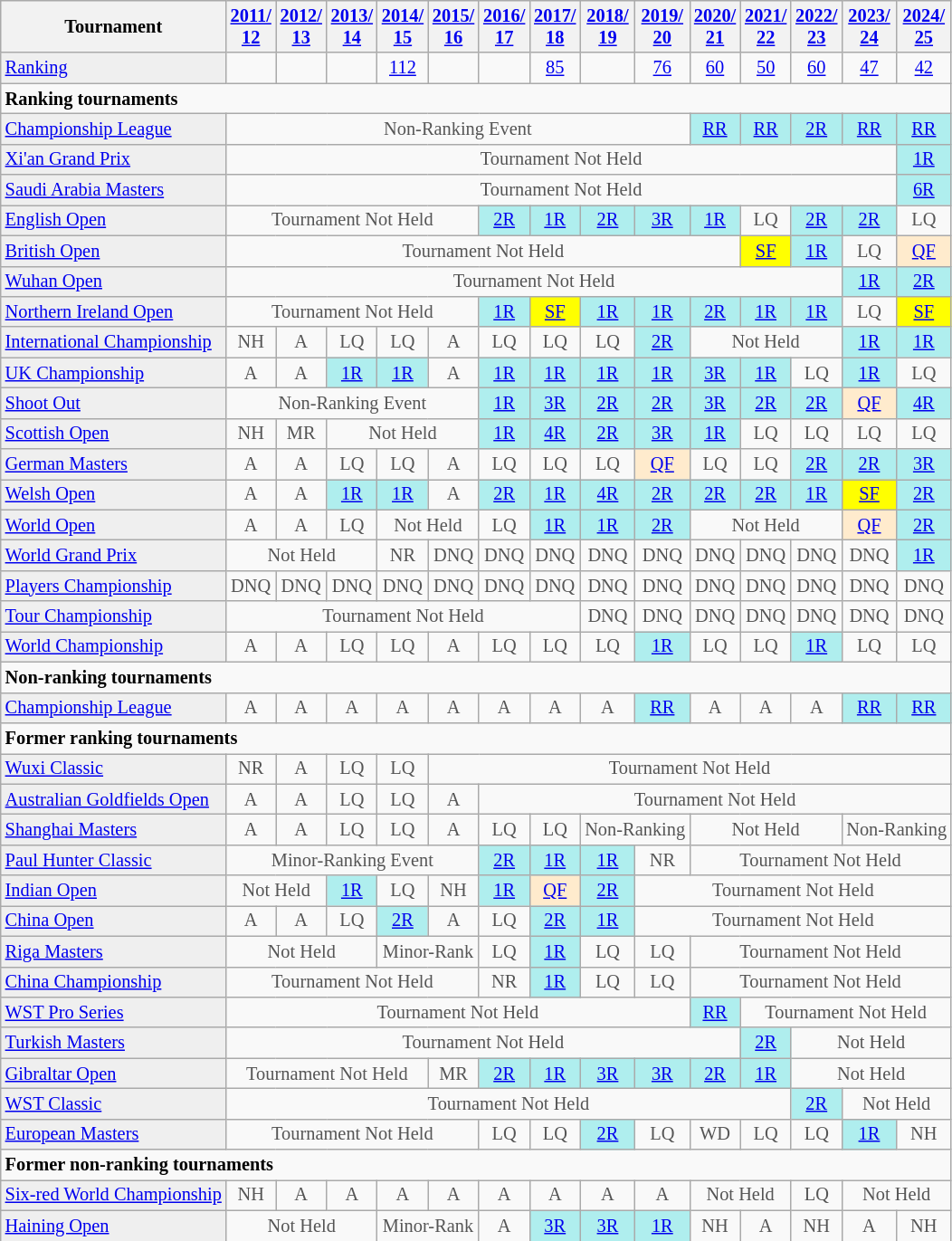<table class="wikitable" style="font-size:85%;">
<tr>
<th>Tournament</th>
<th><a href='#'>2011/<br>12</a></th>
<th><a href='#'>2012/<br>13</a></th>
<th><a href='#'>2013/<br>14</a></th>
<th><a href='#'>2014/<br>15</a></th>
<th><a href='#'>2015/<br>16</a></th>
<th><a href='#'>2016/<br>17</a></th>
<th><a href='#'>2017/<br>18</a></th>
<th><a href='#'>2018/<br>19</a></th>
<th><a href='#'>2019/<br>20</a></th>
<th><a href='#'>2020/<br>21</a></th>
<th><a href='#'>2021/<br>22</a></th>
<th><a href='#'>2022/<br>23</a></th>
<th><a href='#'>2023/<br>24</a></th>
<th><a href='#'>2024/<br>25</a></th>
</tr>
<tr>
<td style="background:#EFEFEF;"><a href='#'>Ranking</a></td>
<td align="center"></td>
<td align="center"></td>
<td align="center"></td>
<td align="center"><a href='#'>112</a></td>
<td align="center"></td>
<td align="center"></td>
<td align="center"><a href='#'>85</a></td>
<td align="center"></td>
<td align="center"><a href='#'>76</a></td>
<td align="center"><a href='#'>60</a></td>
<td align="center"><a href='#'>50</a></td>
<td align="center"><a href='#'>60</a></td>
<td align="center"><a href='#'>47</a></td>
<td align="center"><a href='#'>42</a></td>
</tr>
<tr>
<td colspan="20"><strong>Ranking tournaments</strong></td>
</tr>
<tr>
<td style="background:#EFEFEF;"><a href='#'>Championship League</a></td>
<td align="center" colspan="9" style="color:#555555;">Non-Ranking Event</td>
<td align="center" style="background:#afeeee;"><a href='#'>RR</a></td>
<td align="center" style="background:#afeeee;"><a href='#'>RR</a></td>
<td align="center" style="background:#afeeee;"><a href='#'>2R</a></td>
<td align="center" style="background:#afeeee;"><a href='#'>RR</a></td>
<td align="center" style="background:#afeeee;"><a href='#'>RR</a></td>
</tr>
<tr>
<td style="background:#EFEFEF;"><a href='#'>Xi'an Grand Prix</a></td>
<td align="center" colspan="13" style="color:#555555;">Tournament Not Held</td>
<td align="center" style="background:#afeeee;"><a href='#'>1R</a></td>
</tr>
<tr>
<td style="background:#EFEFEF;"><a href='#'>Saudi Arabia Masters</a></td>
<td align="center" colspan="13" style="color:#555555;">Tournament Not Held</td>
<td align="center" style="background:#afeeee;"><a href='#'>6R</a></td>
</tr>
<tr>
<td style="background:#EFEFEF;"><a href='#'>English Open</a></td>
<td align="center" colspan="5" style="color:#555555;">Tournament Not Held</td>
<td align="center" style="background:#afeeee;"><a href='#'>2R</a></td>
<td align="center" style="background:#afeeee;"><a href='#'>1R</a></td>
<td align="center" style="background:#afeeee;"><a href='#'>2R</a></td>
<td align="center" style="background:#afeeee;"><a href='#'>3R</a></td>
<td align="center" style="background:#afeeee;"><a href='#'>1R</a></td>
<td align="center" style="color:#555555;">LQ</td>
<td align="center" style="background:#afeeee;"><a href='#'>2R</a></td>
<td align="center" style="background:#afeeee;"><a href='#'>2R</a></td>
<td align="center" style="color:#555555;">LQ</td>
</tr>
<tr>
<td style="background:#EFEFEF;"><a href='#'>British Open</a></td>
<td align="center" colspan="10" style="color:#555555;">Tournament Not Held</td>
<td align="center" style="background:yellow;"><a href='#'>SF</a></td>
<td align="center" style="background:#afeeee;"><a href='#'>1R</a></td>
<td align="center" style="color:#555555;">LQ</td>
<td align="center" style="background:#ffebcd;"><a href='#'>QF</a></td>
</tr>
<tr>
<td style="background:#EFEFEF;"><a href='#'>Wuhan Open</a></td>
<td align="center" colspan="12" style="color:#555555;">Tournament Not Held</td>
<td align="center" style="background:#afeeee;"><a href='#'>1R</a></td>
<td align="center" style="background:#afeeee;"><a href='#'>2R</a></td>
</tr>
<tr>
<td style="background:#EFEFEF;"><a href='#'>Northern Ireland Open</a></td>
<td align="center" colspan="5" style="color:#555555;">Tournament Not Held</td>
<td align="center" style="background:#afeeee;"><a href='#'>1R</a></td>
<td align="center" style="background:yellow;"><a href='#'>SF</a></td>
<td align="center" style="background:#afeeee;"><a href='#'>1R</a></td>
<td align="center" style="background:#afeeee;"><a href='#'>1R</a></td>
<td align="center" style="background:#afeeee;"><a href='#'>2R</a></td>
<td align="center" style="background:#afeeee;"><a href='#'>1R</a></td>
<td align="center" style="background:#afeeee;"><a href='#'>1R</a></td>
<td align="center" style="color:#555555;">LQ</td>
<td align="center" style="background:yellow;"><a href='#'>SF</a></td>
</tr>
<tr>
<td style="background:#EFEFEF;"><a href='#'>International Championship</a></td>
<td align="center" style="color:#555555;">NH</td>
<td align="center" style="color:#555555;">A</td>
<td align="center" style="color:#555555;">LQ</td>
<td align="center" style="color:#555555;">LQ</td>
<td align="center" style="color:#555555;">A</td>
<td align="center" style="color:#555555;">LQ</td>
<td align="center" style="color:#555555;">LQ</td>
<td align="center" style="color:#555555;">LQ</td>
<td align="center" style="background:#afeeee;"><a href='#'>2R</a></td>
<td align="center" colspan="3" style="color:#555555;">Not Held</td>
<td align="center" style="background:#afeeee;"><a href='#'>1R</a></td>
<td align="center" style="background:#afeeee;"><a href='#'>1R</a></td>
</tr>
<tr>
<td style="background:#EFEFEF;"><a href='#'>UK Championship</a></td>
<td align="center" style="color:#555555;">A</td>
<td align="center" style="color:#555555;">A</td>
<td align="center" style="background:#afeeee;"><a href='#'>1R</a></td>
<td align="center" style="background:#afeeee;"><a href='#'>1R</a></td>
<td align="center" style="color:#555555;">A</td>
<td align="center" style="background:#afeeee;"><a href='#'>1R</a></td>
<td align="center" style="background:#afeeee;"><a href='#'>1R</a></td>
<td align="center" style="background:#afeeee;"><a href='#'>1R</a></td>
<td align="center" style="background:#afeeee;"><a href='#'>1R</a></td>
<td align="center" style="background:#afeeee;"><a href='#'>3R</a></td>
<td align="center" style="background:#afeeee;"><a href='#'>1R</a></td>
<td align="center" style="color:#555555;">LQ</td>
<td align="center" style="background:#afeeee;"><a href='#'>1R</a></td>
<td align="center" style="color:#555555;">LQ</td>
</tr>
<tr>
<td style="background:#EFEFEF;"><a href='#'>Shoot Out</a></td>
<td align="center" colspan="5" style="color:#555555;">Non-Ranking Event</td>
<td align="center" style="background:#afeeee;"><a href='#'>1R</a></td>
<td align="center" style="background:#afeeee;"><a href='#'>3R</a></td>
<td align="center" style="background:#afeeee;"><a href='#'>2R</a></td>
<td align="center" style="background:#afeeee;"><a href='#'>2R</a></td>
<td align="center" style="background:#afeeee;"><a href='#'>3R</a></td>
<td align="center" style="background:#afeeee;"><a href='#'>2R</a></td>
<td align="center" style="background:#afeeee;"><a href='#'>2R</a></td>
<td align="center" style="background:#ffebcd;"><a href='#'>QF</a></td>
<td align="center" style="background:#afeeee;"><a href='#'>4R</a></td>
</tr>
<tr>
<td style="background:#EFEFEF;"><a href='#'>Scottish Open</a></td>
<td align="center" style="color:#555555;">NH</td>
<td align="center" style="color:#555555;">MR</td>
<td align="center" colspan="3" style="color:#555555;">Not Held</td>
<td align="center" style="background:#afeeee;"><a href='#'>1R</a></td>
<td align="center" style="background:#afeeee;"><a href='#'>4R</a></td>
<td align="center" style="background:#afeeee;"><a href='#'>2R</a></td>
<td align="center" style="background:#afeeee;"><a href='#'>3R</a></td>
<td align="center" style="background:#afeeee;"><a href='#'>1R</a></td>
<td align="center" style="color:#555555;">LQ</td>
<td align="center" style="color:#555555;">LQ</td>
<td align="center" style="color:#555555;">LQ</td>
<td align="center" style="color:#555555;">LQ</td>
</tr>
<tr>
<td style="background:#EFEFEF;"><a href='#'>German Masters</a></td>
<td align="center" style="color:#555555;">A</td>
<td align="center" style="color:#555555;">A</td>
<td align="center" style="color:#555555;">LQ</td>
<td align="center" style="color:#555555;">LQ</td>
<td align="center" style="color:#555555;">A</td>
<td align="center" style="color:#555555;">LQ</td>
<td align="center" style="color:#555555;">LQ</td>
<td align="center" style="color:#555555;">LQ</td>
<td align="center" style="background:#ffebcd;"><a href='#'>QF</a></td>
<td align="center" style="color:#555555;">LQ</td>
<td align="center" style="color:#555555;">LQ</td>
<td align="center" style="background:#afeeee;"><a href='#'>2R</a></td>
<td align="center" style="background:#afeeee;"><a href='#'>2R</a></td>
<td align="center" style="background:#afeeee;"><a href='#'>3R</a></td>
</tr>
<tr>
<td style="background:#EFEFEF;"><a href='#'>Welsh Open</a></td>
<td align="center" style="color:#555555;">A</td>
<td align="center" style="color:#555555;">A</td>
<td align="center" style="background:#afeeee;"><a href='#'>1R</a></td>
<td align="center" style="background:#afeeee;"><a href='#'>1R</a></td>
<td align="center" style="color:#555555;">A</td>
<td align="center" style="background:#afeeee;"><a href='#'>2R</a></td>
<td align="center" style="background:#afeeee;"><a href='#'>1R</a></td>
<td align="center" style="background:#afeeee;"><a href='#'>4R</a></td>
<td align="center" style="background:#afeeee;"><a href='#'>2R</a></td>
<td align="center" style="background:#afeeee;"><a href='#'>2R</a></td>
<td align="center" style="background:#afeeee;"><a href='#'>2R</a></td>
<td align="center" style="background:#afeeee;"><a href='#'>1R</a></td>
<td align="center" style="background:yellow;"><a href='#'>SF</a></td>
<td align="center" style="background:#afeeee;"><a href='#'>2R</a></td>
</tr>
<tr>
<td style="background:#EFEFEF;"><a href='#'>World Open</a></td>
<td align="center" style="color:#555555;">A</td>
<td align="center" style="color:#555555;">A</td>
<td align="center" style="color:#555555;">LQ</td>
<td align="center" colspan="2" style="color:#555555;">Not Held</td>
<td align="center" style="color:#555555;">LQ</td>
<td align="center" style="background:#afeeee;"><a href='#'>1R</a></td>
<td align="center" style="background:#afeeee;"><a href='#'>1R</a></td>
<td align="center" style="background:#afeeee;"><a href='#'>2R</a></td>
<td align="center" colspan="3" style="color:#555555;">Not Held</td>
<td align="center" style="background:#ffebcd;"><a href='#'>QF</a></td>
<td align="center" style="background:#afeeee;"><a href='#'>2R</a></td>
</tr>
<tr>
<td style="background:#EFEFEF;"><a href='#'>World Grand Prix</a></td>
<td align="center" colspan="3" style="color:#555555;">Not Held</td>
<td align="center" style="color:#555555;">NR</td>
<td align="center" style="color:#555555;">DNQ</td>
<td align="center" style="color:#555555;">DNQ</td>
<td align="center" style="color:#555555;">DNQ</td>
<td align="center" style="color:#555555;">DNQ</td>
<td align="center" style="color:#555555;">DNQ</td>
<td align="center" style="color:#555555;">DNQ</td>
<td align="center" style="color:#555555;">DNQ</td>
<td align="center" style="color:#555555;">DNQ</td>
<td align="center" style="color:#555555;">DNQ</td>
<td align="center" style="background:#afeeee;"><a href='#'>1R</a></td>
</tr>
<tr>
<td style="background:#EFEFEF;"><a href='#'>Players Championship</a></td>
<td align="center" style="color:#555555;">DNQ</td>
<td align="center" style="color:#555555;">DNQ</td>
<td align="center" style="color:#555555;">DNQ</td>
<td align="center" style="color:#555555;">DNQ</td>
<td align="center" style="color:#555555;">DNQ</td>
<td align="center" style="color:#555555;">DNQ</td>
<td align="center" style="color:#555555;">DNQ</td>
<td align="center" style="color:#555555;">DNQ</td>
<td align="center" style="color:#555555;">DNQ</td>
<td align="center" style="color:#555555;">DNQ</td>
<td align="center" style="color:#555555;">DNQ</td>
<td align="center" style="color:#555555;">DNQ</td>
<td align="center" style="color:#555555;">DNQ</td>
<td align="center" style="color:#555555;">DNQ</td>
</tr>
<tr>
<td style="background:#EFEFEF;"><a href='#'>Tour Championship</a></td>
<td align="center" colspan="7" style="color:#555555;">Tournament Not Held</td>
<td align="center" style="color:#555555;">DNQ</td>
<td align="center" style="color:#555555;">DNQ</td>
<td align="center" style="color:#555555;">DNQ</td>
<td align="center" style="color:#555555;">DNQ</td>
<td align="center" style="color:#555555;">DNQ</td>
<td align="center" style="color:#555555;">DNQ</td>
<td align="center" style="color:#555555;">DNQ</td>
</tr>
<tr>
<td style="background:#EFEFEF;"><a href='#'>World Championship</a></td>
<td align="center" style="color:#555555;">A</td>
<td align="center" style="color:#555555;">A</td>
<td align="center" style="color:#555555;">LQ</td>
<td align="center" style="color:#555555;">LQ</td>
<td align="center" style="color:#555555;">A</td>
<td align="center" style="color:#555555;">LQ</td>
<td align="center" style="color:#555555;">LQ</td>
<td align="center" style="color:#555555;">LQ</td>
<td align="center" style="background:#afeeee;"><a href='#'>1R</a></td>
<td align="center" style="color:#555555;">LQ</td>
<td align="center" style="color:#555555;">LQ</td>
<td align="center" style="background:#afeeee;"><a href='#'>1R</a></td>
<td align="center" style="color:#555555;">LQ</td>
<td align="center" style="color:#555555;">LQ</td>
</tr>
<tr>
<td colspan="20"><strong>Non-ranking tournaments</strong></td>
</tr>
<tr>
<td style="background:#EFEFEF;"><a href='#'>Championship League</a></td>
<td align="center" style="color:#555555;">A</td>
<td align="center" style="color:#555555;">A</td>
<td align="center" style="color:#555555;">A</td>
<td align="center" style="color:#555555;">A</td>
<td align="center" style="color:#555555;">A</td>
<td align="center" style="color:#555555;">A</td>
<td align="center" style="color:#555555;">A</td>
<td align="center" style="color:#555555;">A</td>
<td align="center" style="background:#afeeee;"><a href='#'>RR</a></td>
<td align="center" style="color:#555555;">A</td>
<td align="center" style="color:#555555;">A</td>
<td align="center" style="color:#555555;">A</td>
<td align="center" style="background:#afeeee;"><a href='#'>RR</a></td>
<td align="center" style="background:#afeeee;"><a href='#'>RR</a></td>
</tr>
<tr>
<td colspan="20"><strong>Former ranking tournaments</strong></td>
</tr>
<tr>
<td style="background:#EFEFEF;"><a href='#'>Wuxi Classic</a></td>
<td align="center" style="color:#555555;">NR</td>
<td align="center" style="color:#555555;">A</td>
<td align="center" style="color:#555555;">LQ</td>
<td align="center" style="color:#555555;">LQ</td>
<td align="center" colspan="20" style="color:#555555;">Tournament Not Held</td>
</tr>
<tr>
<td style="background:#EFEFEF;"><a href='#'>Australian Goldfields Open</a></td>
<td align="center" style="color:#555555;">A</td>
<td align="center" style="color:#555555;">A</td>
<td align="center" style="color:#555555;">LQ</td>
<td align="center" style="color:#555555;">LQ</td>
<td align="center" style="color:#555555;">A</td>
<td align="center" colspan="20" style="color:#555555;">Tournament Not Held</td>
</tr>
<tr>
<td style="background:#EFEFEF;"><a href='#'>Shanghai Masters</a></td>
<td align="center" style="color:#555555;">A</td>
<td align="center" style="color:#555555;">A</td>
<td align="center" style="color:#555555;">LQ</td>
<td align="center" style="color:#555555;">LQ</td>
<td align="center" style="color:#555555;">A</td>
<td align="center" style="color:#555555;">LQ</td>
<td align="center" style="color:#555555;">LQ</td>
<td align="center" colspan="2" style="color:#555555;">Non-Ranking</td>
<td align="center" colspan="3" style="color:#555555;">Not Held</td>
<td align="center" colspan="2" style="color:#555555;">Non-Ranking</td>
</tr>
<tr>
<td style="background:#EFEFEF;"><a href='#'>Paul Hunter Classic</a></td>
<td align="center" colspan="5" style="color:#555555;">Minor-Ranking Event</td>
<td align="center" style="background:#afeeee;"><a href='#'>2R</a></td>
<td align="center" style="background:#afeeee;"><a href='#'>1R</a></td>
<td align="center" style="background:#afeeee;"><a href='#'>1R</a></td>
<td align="center" style="color:#555555;">NR</td>
<td align="center" colspan="20" style="color:#555555;">Tournament Not Held</td>
</tr>
<tr>
<td style="background:#EFEFEF;"><a href='#'>Indian Open</a></td>
<td align="center" colspan="2" style="color:#555555;">Not Held</td>
<td align="center" style="background:#afeeee;"><a href='#'>1R</a></td>
<td align="center" style="color:#555555;">LQ</td>
<td align="center" style="color:#555555;">NH</td>
<td align="center" style="background:#afeeee;"><a href='#'>1R</a></td>
<td align="center" style="background:#ffebcd;"><a href='#'>QF</a></td>
<td align="center" style="background:#afeeee;"><a href='#'>2R</a></td>
<td align="center" colspan="20" style="color:#555555;">Tournament Not Held</td>
</tr>
<tr>
<td style="background:#EFEFEF;"><a href='#'>China Open</a></td>
<td align="center" style="color:#555555;">A</td>
<td align="center" style="color:#555555;">A</td>
<td align="center" style="color:#555555;">LQ</td>
<td align="center" style="background:#afeeee;"><a href='#'>2R</a></td>
<td align="center" style="color:#555555;">A</td>
<td align="center" style="color:#555555;">LQ</td>
<td align="center" style="background:#afeeee;"><a href='#'>2R</a></td>
<td align="center" style="background:#afeeee;"><a href='#'>1R</a></td>
<td align="center" colspan="20" style="color:#555555;">Tournament Not Held</td>
</tr>
<tr>
<td style="background:#EFEFEF;"><a href='#'>Riga Masters</a></td>
<td align="center" colspan="3" style="color:#555555;">Not Held</td>
<td align="center" colspan="2" style="color:#555555;">Minor-Rank</td>
<td align="center" style="color:#555555;">LQ</td>
<td align="center" style="background:#afeeee;"><a href='#'>1R</a></td>
<td align="center" style="color:#555555;">LQ</td>
<td align="center" style="color:#555555;">LQ</td>
<td align="center" colspan="20" style="color:#555555;">Tournament Not Held</td>
</tr>
<tr>
<td style="background:#EFEFEF;"><a href='#'>China Championship</a></td>
<td align="center" colspan="5" style="color:#555555;">Tournament Not Held</td>
<td align="center" style="color:#555555;">NR</td>
<td align="center" style="background:#afeeee;"><a href='#'>1R</a></td>
<td align="center" style="color:#555555;">LQ</td>
<td align="center" style="color:#555555;">LQ</td>
<td align="center" colspan="20" style="color:#555555;">Tournament Not Held</td>
</tr>
<tr>
<td style="background:#EFEFEF;"><a href='#'>WST Pro Series</a></td>
<td align="center" colspan="9" style="color:#555555;">Tournament Not Held</td>
<td align="center" style="background:#afeeee;"><a href='#'>RR</a></td>
<td align="center" colspan="20" style="color:#555555;">Tournament Not Held</td>
</tr>
<tr>
<td style="background:#EFEFEF;"><a href='#'>Turkish Masters</a></td>
<td align="center" colspan="10" style="color:#555555;">Tournament Not Held</td>
<td align="center" style="background:#afeeee;"><a href='#'>2R</a></td>
<td align="center" colspan="20" style="color:#555555;">Not Held</td>
</tr>
<tr>
<td style="background:#EFEFEF;"><a href='#'>Gibraltar Open</a></td>
<td align="center" colspan="4" style="color:#555555;">Tournament Not Held</td>
<td align="center" style="color:#555555;">MR</td>
<td align="center" style="background:#afeeee;"><a href='#'>2R</a></td>
<td align="center" style="background:#afeeee;"><a href='#'>1R</a></td>
<td align="center" style="background:#afeeee;"><a href='#'>3R</a></td>
<td align="center" style="background:#afeeee;"><a href='#'>3R</a></td>
<td align="center" style="background:#afeeee;"><a href='#'>2R</a></td>
<td align="center" style="background:#afeeee;"><a href='#'>1R</a></td>
<td align="center" colspan="20" style="color:#555555;">Not Held</td>
</tr>
<tr>
<td style="background:#EFEFEF;"><a href='#'>WST Classic</a></td>
<td align="center" colspan="11" style="color:#555555;">Tournament Not Held</td>
<td align="center" style="background:#afeeee;"><a href='#'>2R</a></td>
<td align="center" colspan="2" style="color:#555555;">Not Held</td>
</tr>
<tr>
<td style="background:#EFEFEF;"><a href='#'>European Masters</a></td>
<td align="center" colspan="5" style="color:#555555;">Tournament Not Held</td>
<td align="center" style="color:#555555;">LQ</td>
<td align="center" style="color:#555555;">LQ</td>
<td align="center" style="background:#afeeee;"><a href='#'>2R</a></td>
<td align="center" style="color:#555555;">LQ</td>
<td align="center" style="color:#555555;">WD</td>
<td align="center" style="color:#555555;">LQ</td>
<td align="center" style="color:#555555;">LQ</td>
<td align="center" style="background:#afeeee;"><a href='#'>1R</a></td>
<td align="center" style="color:#555555;">NH</td>
</tr>
<tr>
<td colspan="20"><strong>Former non-ranking tournaments</strong></td>
</tr>
<tr>
<td style="background:#EFEFEF;"><a href='#'>Six-red World Championship</a></td>
<td align="center" style="color:#555555;">NH</td>
<td align="center" style="color:#555555;">A</td>
<td align="center" style="color:#555555;">A</td>
<td align="center" style="color:#555555;">A</td>
<td align="center" style="color:#555555;">A</td>
<td align="center" style="color:#555555;">A</td>
<td align="center" style="color:#555555;">A</td>
<td align="center" style="color:#555555;">A</td>
<td align="center" style="color:#555555;">A</td>
<td align="center" colspan="2" style="color:#555555;">Not Held</td>
<td align="center" style="color:#555555;">LQ</td>
<td align="center" colspan="2" style="color:#555555;">Not Held</td>
</tr>
<tr>
<td style="background:#EFEFEF;"><a href='#'>Haining Open</a></td>
<td align="center" colspan="3" style="color:#555555;">Not Held</td>
<td align="center" colspan="2" style="color:#555555;">Minor-Rank</td>
<td align="center" style="color:#555555;">A</td>
<td align="center" style="background:#afeeee;"><a href='#'>3R</a></td>
<td align="center" style="background:#afeeee;"><a href='#'>3R</a></td>
<td align="center" style="background:#afeeee;"><a href='#'>1R</a></td>
<td align="center" style="color:#555555;">NH</td>
<td align="center" style="color:#555555;">A</td>
<td align="center" style="color:#555555;">NH</td>
<td align="center" style="color:#555555;">A</td>
<td align="center" style="color:#555555;">NH</td>
</tr>
</table>
